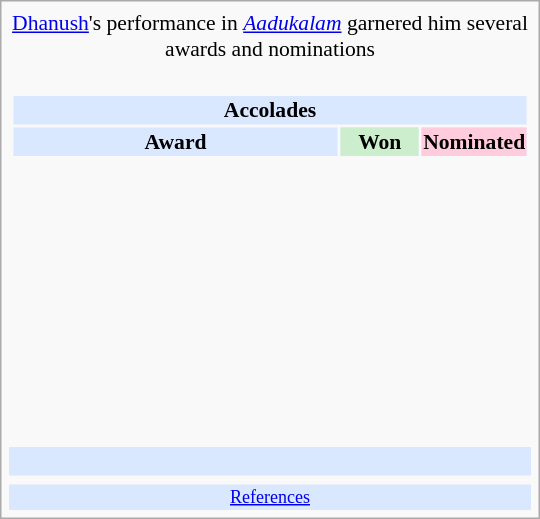<table class="infobox" style="width: 25em; text-align: left; font-size: 90%; vertical-align: middle;">
<tr>
<td colspan="3" style="text-align:center;"> <a href='#'>Dhanush</a>'s performance in <em><a href='#'>Aadukalam</a></em> garnered him several awards and nominations</td>
</tr>
<tr>
<td colspan=3><br><table class="collapsible collapsed" style="width:100%;">
<tr>
<th colspan="3" style="background:#d9e8ff; text-align:center;">Accolades</th>
</tr>
<tr style="background:#d9e8ff; text-align:center; text-align:center;">
<td><strong>Award</strong></td>
<td style="background:#cec; text-size:0.9em; width:50px;"><strong>Won</strong></td>
<td style="background:#fcd; text-size:0.9em; width:50px;"><strong>Nominated</strong></td>
</tr>
<tr>
<td style="text-align:center;"><br></td>
<td></td>
<td></td>
</tr>
<tr>
<td style="text-align:center;"><br></td>
<td></td>
<td></td>
</tr>
<tr>
<td style="text-align:center;"><br></td>
<td></td>
<td></td>
</tr>
<tr>
<td style="text-align:center;"><br></td>
<td></td>
<td></td>
</tr>
<tr>
<td style="text-align:center;"><br></td>
<td></td>
<td></td>
</tr>
<tr>
<td style="text-align:center;"><br></td>
<td></td>
<td></td>
</tr>
<tr>
<td style="text-align:center;"><br></td>
<td></td>
<td></td>
</tr>
<tr>
<td style="text-align:center;"><br></td>
<td></td>
<td></td>
</tr>
<tr>
<td style="text-align:center;"><br></td>
<td></td>
<td></td>
</tr>
</table>
</td>
</tr>
<tr style="background:#d9e8ff;">
<td style="text-align:center;" colspan="3"><br></td>
</tr>
<tr>
<td></td>
<td></td>
<td></td>
</tr>
<tr style="background:#d9e8ff;">
<td colspan="3" style="font-size: smaller; text-align:center;"><a href='#'>References</a></td>
</tr>
</table>
